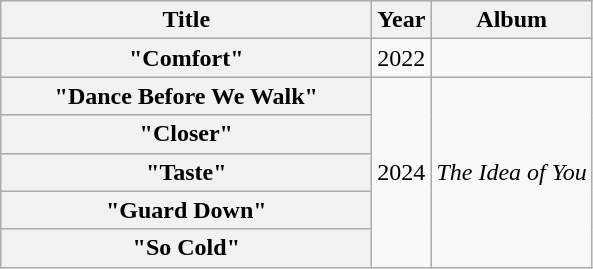<table class="wikitable plainrowheaders" style="text-align:center;">
<tr>
<th scope="col" style="width:15em;">Title</th>
<th scope="col">Year</th>
<th scope="col">Album</th>
</tr>
<tr>
<th scope="row">"Comfort"</th>
<td>2022</td>
<td></td>
</tr>
<tr>
<th scope="row">"Dance Before We Walk"<br></th>
<td rowspan="5">2024</td>
<td rowspan="5"><em>The Idea of You</em></td>
</tr>
<tr>
<th scope="row">"Closer"<br></th>
</tr>
<tr>
<th scope="row">"Taste"<br></th>
</tr>
<tr>
<th scope="row">"Guard Down"<br></th>
</tr>
<tr>
<th scope="row">"So Cold"<br></th>
</tr>
</table>
